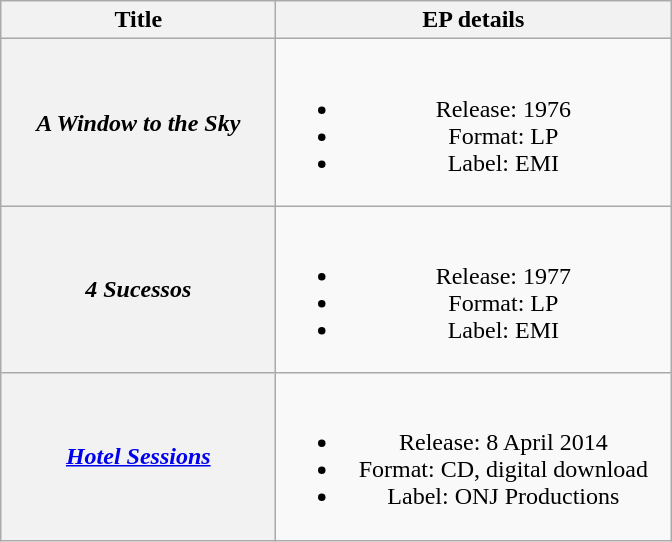<table class="wikitable plainrowheaders" style="text-align:center;" border="1">
<tr>
<th scope="col" style="width:11em;">Title</th>
<th scope="col" style="width:16em;">EP details</th>
</tr>
<tr>
<th scope="row"><em>A Window to the Sky</em></th>
<td><br><ul><li>Release: 1976</li><li>Format: LP</li><li>Label: EMI</li></ul></td>
</tr>
<tr>
<th scope="row"><em>4 Sucessos</em></th>
<td><br><ul><li>Release: 1977</li><li>Format: LP</li><li>Label: EMI</li></ul></td>
</tr>
<tr>
<th scope="row"><em><a href='#'>Hotel Sessions</a></em></th>
<td><br><ul><li>Release: 8 April 2014</li><li>Format: CD, digital download</li><li>Label: ONJ Productions</li></ul></td>
</tr>
</table>
